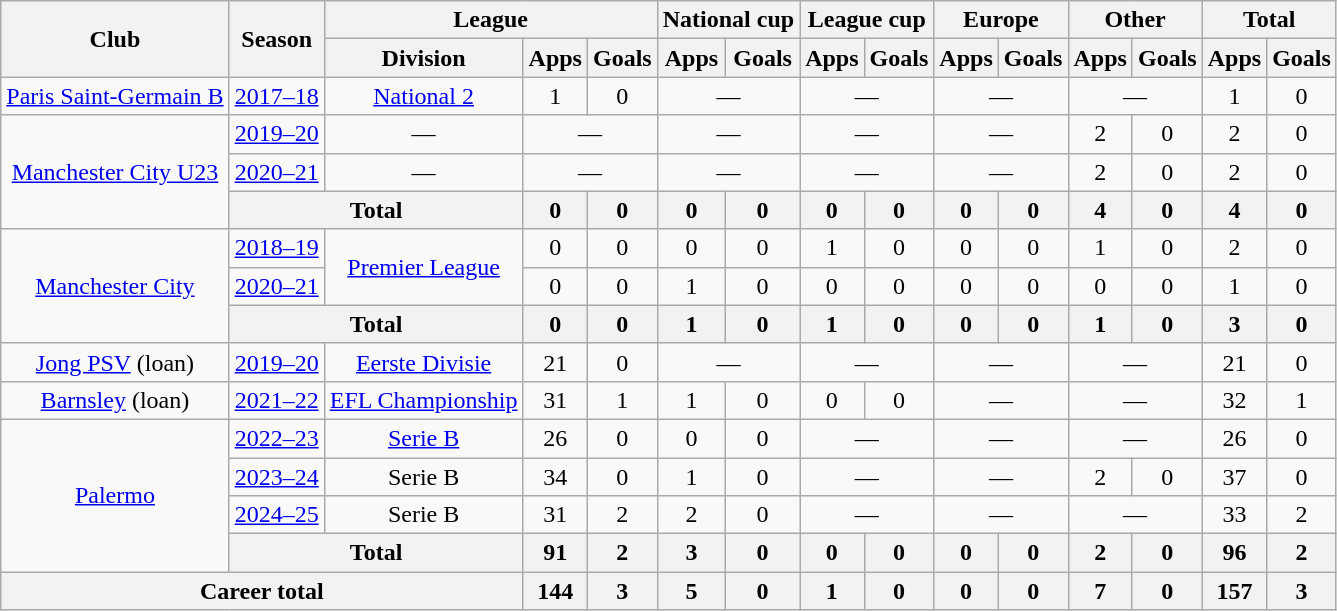<table class=wikitable style=text-align:center>
<tr>
<th rowspan="2">Club</th>
<th rowspan="2">Season</th>
<th colspan="3">League</th>
<th colspan="2">National cup</th>
<th colspan="2">League cup</th>
<th colspan="2">Europe</th>
<th colspan="2">Other</th>
<th colspan="2">Total</th>
</tr>
<tr>
<th>Division</th>
<th>Apps</th>
<th>Goals</th>
<th>Apps</th>
<th>Goals</th>
<th>Apps</th>
<th>Goals</th>
<th>Apps</th>
<th>Goals</th>
<th>Apps</th>
<th>Goals</th>
<th>Apps</th>
<th>Goals</th>
</tr>
<tr>
<td><a href='#'>Paris Saint-Germain B</a></td>
<td><a href='#'>2017–18</a></td>
<td><a href='#'>National 2</a></td>
<td>1</td>
<td>0</td>
<td colspan="2">—</td>
<td colspan="2">—</td>
<td colspan="2">—</td>
<td colspan="2">—</td>
<td>1</td>
<td>0</td>
</tr>
<tr>
<td rowspan="3"><a href='#'>Manchester City U23</a></td>
<td><a href='#'>2019–20</a></td>
<td colspan="1">—</td>
<td colspan="2">—</td>
<td colspan="2">—</td>
<td colspan="2">—</td>
<td colspan="2">—</td>
<td>2</td>
<td>0</td>
<td>2</td>
<td>0</td>
</tr>
<tr>
<td><a href='#'>2020–21</a></td>
<td colspan="1">—</td>
<td colspan="2">—</td>
<td colspan="2">—</td>
<td colspan="2">—</td>
<td colspan="2">—</td>
<td>2</td>
<td>0</td>
<td>2</td>
<td>0</td>
</tr>
<tr>
<th colspan="2">Total</th>
<th>0</th>
<th>0</th>
<th>0</th>
<th>0</th>
<th>0</th>
<th>0</th>
<th>0</th>
<th>0</th>
<th>4</th>
<th>0</th>
<th>4</th>
<th>0</th>
</tr>
<tr>
<td rowspan="3"><a href='#'>Manchester City</a></td>
<td><a href='#'>2018–19</a></td>
<td rowspan="2"><a href='#'>Premier League</a></td>
<td>0</td>
<td>0</td>
<td>0</td>
<td>0</td>
<td>1</td>
<td>0</td>
<td>0</td>
<td>0</td>
<td>1</td>
<td>0</td>
<td>2</td>
<td>0</td>
</tr>
<tr>
<td><a href='#'>2020–21</a></td>
<td>0</td>
<td>0</td>
<td>1</td>
<td>0</td>
<td>0</td>
<td>0</td>
<td>0</td>
<td>0</td>
<td>0</td>
<td>0</td>
<td>1</td>
<td>0</td>
</tr>
<tr>
<th colspan="2">Total</th>
<th>0</th>
<th>0</th>
<th>1</th>
<th>0</th>
<th>1</th>
<th>0</th>
<th>0</th>
<th>0</th>
<th>1</th>
<th>0</th>
<th>3</th>
<th>0</th>
</tr>
<tr>
<td><a href='#'>Jong PSV</a> (loan)</td>
<td><a href='#'>2019–20</a></td>
<td><a href='#'>Eerste Divisie</a></td>
<td>21</td>
<td>0</td>
<td colspan="2">—</td>
<td colspan="2">—</td>
<td colspan="2">—</td>
<td colspan="2">—</td>
<td>21</td>
<td>0</td>
</tr>
<tr>
<td><a href='#'>Barnsley</a> (loan)</td>
<td><a href='#'>2021–22</a></td>
<td><a href='#'>EFL Championship</a></td>
<td>31</td>
<td>1</td>
<td>1</td>
<td>0</td>
<td>0</td>
<td>0</td>
<td colspan="2">—</td>
<td colspan="2">—</td>
<td>32</td>
<td>1</td>
</tr>
<tr>
<td rowspan="4"><a href='#'>Palermo</a></td>
<td><a href='#'>2022–23</a></td>
<td><a href='#'>Serie B</a></td>
<td>26</td>
<td>0</td>
<td>0</td>
<td>0</td>
<td colspan="2">—</td>
<td colspan="2">—</td>
<td colspan="2">—</td>
<td>26</td>
<td>0</td>
</tr>
<tr>
<td><a href='#'>2023–24</a></td>
<td>Serie B</td>
<td>34</td>
<td>0</td>
<td>1</td>
<td>0</td>
<td colspan="2">—</td>
<td colspan="2">—</td>
<td>2</td>
<td>0</td>
<td>37</td>
<td>0</td>
</tr>
<tr>
<td><a href='#'>2024–25</a></td>
<td>Serie B</td>
<td>31</td>
<td>2</td>
<td>2</td>
<td>0</td>
<td colspan="2">—</td>
<td colspan="2">—</td>
<td colspan="2">—</td>
<td>33</td>
<td>2</td>
</tr>
<tr>
<th colspan="2">Total</th>
<th>91</th>
<th>2</th>
<th>3</th>
<th>0</th>
<th>0</th>
<th>0</th>
<th>0</th>
<th>0</th>
<th>2</th>
<th>0</th>
<th>96</th>
<th>2</th>
</tr>
<tr>
<th colspan="3">Career total</th>
<th>144</th>
<th>3</th>
<th>5</th>
<th>0</th>
<th>1</th>
<th>0</th>
<th>0</th>
<th>0</th>
<th>7</th>
<th>0</th>
<th>157</th>
<th>3</th>
</tr>
</table>
